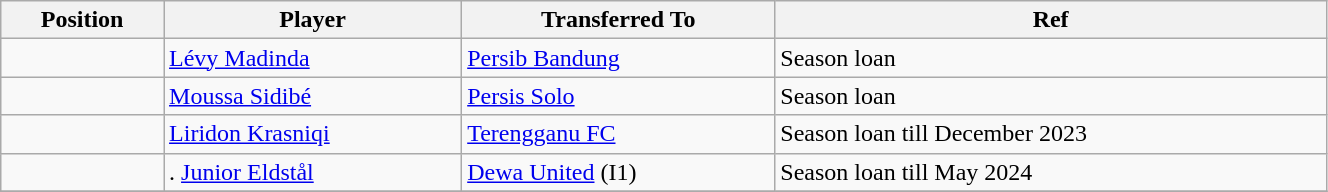<table class="wikitable sortable" style="width:70%; font-size:100%; text-align:left;">
<tr>
<th>Position</th>
<th>Player</th>
<th>Transferred To</th>
<th>Ref</th>
</tr>
<tr>
<td></td>
<td> <a href='#'>Lévy Madinda</a></td>
<td> <a href='#'>Persib Bandung</a></td>
<td>Season loan</td>
</tr>
<tr>
<td></td>
<td> <a href='#'>Moussa Sidibé</a></td>
<td> <a href='#'>Persis Solo</a></td>
<td>Season loan</td>
</tr>
<tr>
<td></td>
<td> <a href='#'>Liridon Krasniqi</a></td>
<td> <a href='#'>Terengganu FC</a></td>
<td>Season loan till December 2023</td>
</tr>
<tr>
<td></td>
<td>. <a href='#'>Junior Eldstål</a></td>
<td> <a href='#'>Dewa United</a> (I1)</td>
<td>Season loan till May 2024</td>
</tr>
<tr>
</tr>
</table>
